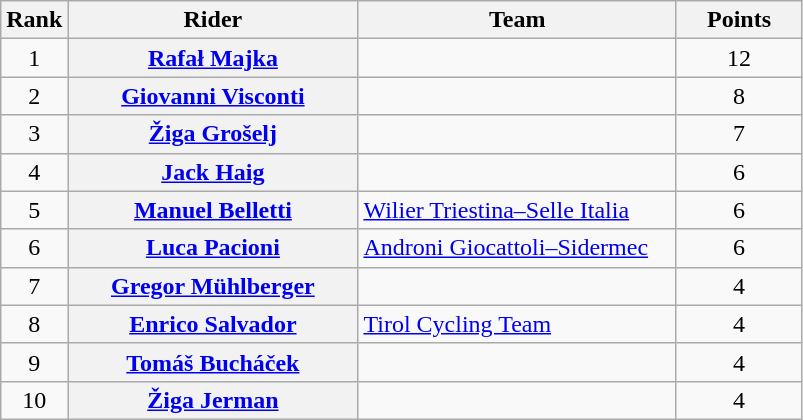<table class="wikitable plainrowheaders">
<tr>
<th>Rank</th>
<th>Rider</th>
<th>Team</th>
<th>Points</th>
</tr>
<tr>
<td style="text-align:center;">1</td>
<th scope="row" width=186px> <a href='#'>Rafał Majka</a> </th>
<td width=205px></td>
<td width=76px style="text-align:center;">12</td>
</tr>
<tr>
<td style="text-align:center;">2</td>
<th scope="row"> <a href='#'>Giovanni Visconti</a></th>
<td></td>
<td style="text-align:center;">8</td>
</tr>
<tr>
<td style="text-align:center;">3</td>
<th scope="row"> <a href='#'>Žiga Grošelj</a></th>
<td></td>
<td style="text-align:center;">7</td>
</tr>
<tr>
<td style="text-align:center;">4</td>
<th scope="row"> <a href='#'>Jack Haig</a></th>
<td></td>
<td style="text-align:center;">6</td>
</tr>
<tr>
<td style="text-align:center;">5</td>
<th scope="row"> <a href='#'>Manuel Belletti</a></th>
<td><a href='#'>Wilier Triestina–Selle Italia</a></td>
<td style="text-align:center;">6</td>
</tr>
<tr>
<td style="text-align:center;">6</td>
<th scope="row"> <a href='#'>Luca Pacioni</a></th>
<td><a href='#'>Androni Giocattoli–Sidermec</a></td>
<td style="text-align:center;">6</td>
</tr>
<tr>
<td style="text-align:center;">7</td>
<th scope="row"> <a href='#'>Gregor Mühlberger</a></th>
<td></td>
<td style="text-align:center;">4</td>
</tr>
<tr>
<td style="text-align:center;">8</td>
<th scope="row"> <a href='#'>Enrico Salvador</a></th>
<td><a href='#'>Tirol Cycling Team</a></td>
<td style="text-align:center;">4</td>
</tr>
<tr>
<td style="text-align:center;">9</td>
<th scope="row"> <a href='#'>Tomáš Bucháček</a></th>
<td></td>
<td style="text-align:center;">4</td>
</tr>
<tr>
<td style="text-align:center;">10</td>
<th scope="row"> <a href='#'>Žiga Jerman</a></th>
<td></td>
<td style="text-align:center;">4</td>
</tr>
</table>
